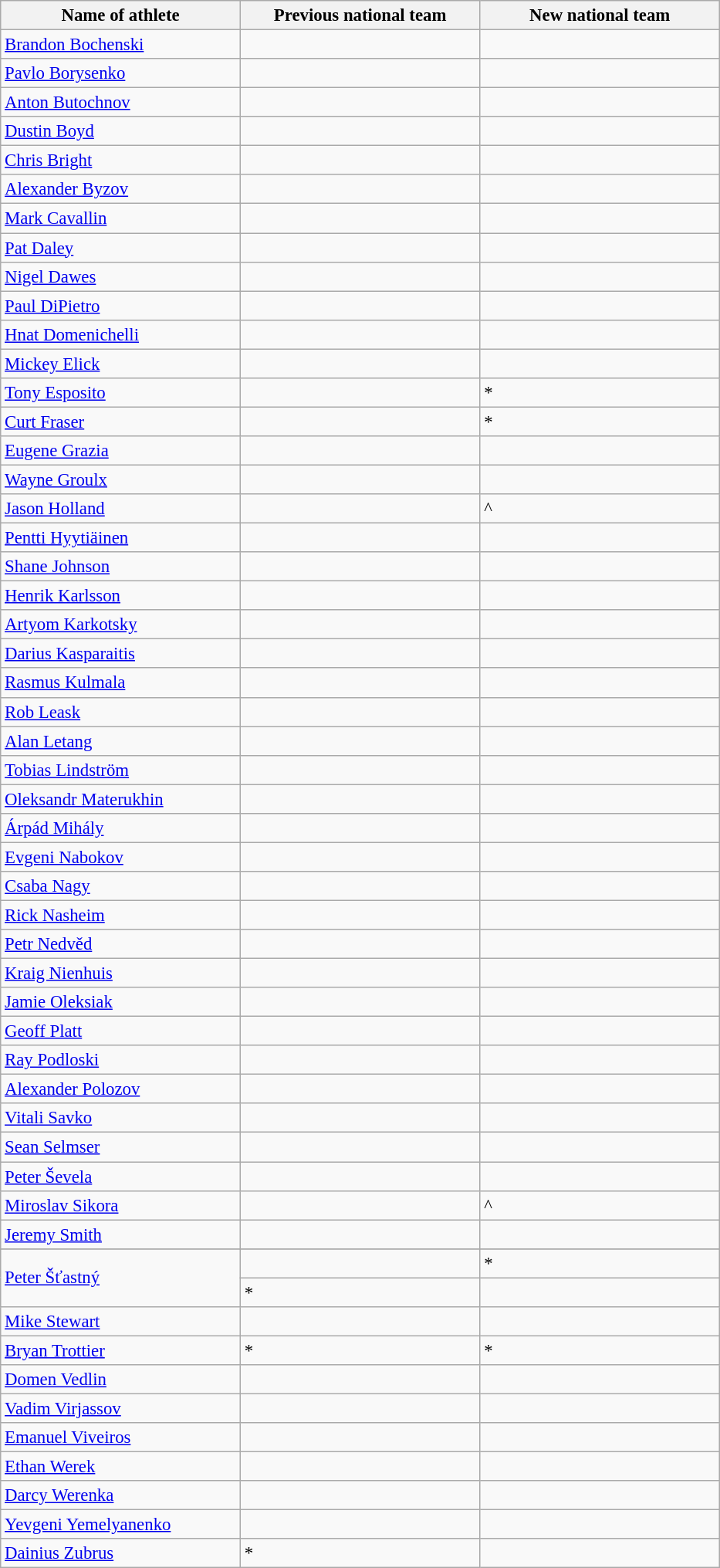<table class="wikitable sortable" style="border-collapse: collapse; font-size: 95%;">
<tr>
<th width=200>Name of athlete</th>
<th width=200>Previous national team</th>
<th width=200>New national team</th>
</tr>
<tr>
<td><a href='#'>Brandon Bochenski</a></td>
<td></td>
<td></td>
</tr>
<tr>
<td><a href='#'>Pavlo Borysenko</a></td>
<td></td>
<td></td>
</tr>
<tr>
<td><a href='#'>Anton Butochnov</a></td>
<td></td>
<td></td>
</tr>
<tr>
<td><a href='#'>Dustin Boyd</a></td>
<td></td>
<td></td>
</tr>
<tr>
<td><a href='#'>Chris Bright</a></td>
<td></td>
<td></td>
</tr>
<tr>
<td><a href='#'>Alexander Byzov</a></td>
<td></td>
<td></td>
</tr>
<tr>
<td><a href='#'>Mark Cavallin</a></td>
<td></td>
<td></td>
</tr>
<tr>
<td><a href='#'>Pat Daley</a></td>
<td></td>
<td></td>
</tr>
<tr>
<td><a href='#'>Nigel Dawes</a></td>
<td></td>
<td></td>
</tr>
<tr>
<td><a href='#'>Paul DiPietro</a></td>
<td></td>
<td></td>
</tr>
<tr>
<td><a href='#'>Hnat Domenichelli</a></td>
<td></td>
<td></td>
</tr>
<tr>
<td><a href='#'>Mickey Elick</a></td>
<td></td>
<td></td>
</tr>
<tr>
<td><a href='#'>Tony Esposito</a></td>
<td></td>
<td>*</td>
</tr>
<tr>
<td><a href='#'>Curt Fraser</a></td>
<td></td>
<td>*</td>
</tr>
<tr>
<td><a href='#'>Eugene Grazia</a></td>
<td></td>
<td></td>
</tr>
<tr>
<td><a href='#'>Wayne Groulx</a></td>
<td></td>
<td></td>
</tr>
<tr>
<td><a href='#'>Jason Holland</a></td>
<td></td>
<td>^</td>
</tr>
<tr>
<td><a href='#'>Pentti Hyytiäinen</a></td>
<td></td>
<td></td>
</tr>
<tr>
<td><a href='#'>Shane Johnson</a></td>
<td></td>
<td></td>
</tr>
<tr>
<td><a href='#'>Henrik Karlsson</a></td>
<td></td>
<td></td>
</tr>
<tr>
<td><a href='#'>Artyom Karkotsky</a></td>
<td></td>
<td></td>
</tr>
<tr>
<td><a href='#'>Darius Kasparaitis</a></td>
<td></td>
<td></td>
</tr>
<tr>
<td><a href='#'>Rasmus Kulmala</a></td>
<td></td>
<td></td>
</tr>
<tr>
<td><a href='#'>Rob Leask</a></td>
<td></td>
<td></td>
</tr>
<tr>
<td><a href='#'>Alan Letang</a></td>
<td></td>
<td></td>
</tr>
<tr>
<td><a href='#'>Tobias Lindström</a></td>
<td></td>
<td></td>
</tr>
<tr>
<td><a href='#'>Oleksandr Materukhin</a></td>
<td></td>
<td></td>
</tr>
<tr>
<td><a href='#'>Árpád Mihály</a></td>
<td></td>
<td></td>
</tr>
<tr>
<td><a href='#'>Evgeni Nabokov</a></td>
<td></td>
<td></td>
</tr>
<tr>
<td><a href='#'>Csaba Nagy</a></td>
<td></td>
<td></td>
</tr>
<tr>
<td><a href='#'>Rick Nasheim</a></td>
<td></td>
<td></td>
</tr>
<tr>
<td><a href='#'>Petr Nedvěd</a></td>
<td></td>
<td></td>
</tr>
<tr>
<td><a href='#'>Kraig Nienhuis</a></td>
<td></td>
<td></td>
</tr>
<tr>
<td><a href='#'>Jamie Oleksiak</a></td>
<td></td>
<td></td>
</tr>
<tr>
<td><a href='#'>Geoff Platt</a></td>
<td></td>
<td></td>
</tr>
<tr>
<td><a href='#'>Ray Podloski</a></td>
<td></td>
<td></td>
</tr>
<tr>
<td><a href='#'>Alexander Polozov</a></td>
<td></td>
<td></td>
</tr>
<tr>
<td><a href='#'>Vitali Savko</a></td>
<td></td>
<td></td>
</tr>
<tr>
<td><a href='#'>Sean Selmser</a></td>
<td></td>
<td></td>
</tr>
<tr>
<td><a href='#'>Peter Ševela</a></td>
<td></td>
<td></td>
</tr>
<tr>
<td><a href='#'>Miroslav Sikora</a></td>
<td></td>
<td>^</td>
</tr>
<tr>
<td><a href='#'>Jeremy Smith</a></td>
<td></td>
<td></td>
</tr>
<tr>
</tr>
<tr>
<td rowspan=2><a href='#'>Peter Šťastný</a></td>
<td></td>
<td>*</td>
</tr>
<tr>
<td>*</td>
<td></td>
</tr>
<tr>
<td><a href='#'>Mike Stewart</a></td>
<td></td>
<td></td>
</tr>
<tr>
<td><a href='#'>Bryan Trottier</a></td>
<td>*</td>
<td>*</td>
</tr>
<tr>
<td><a href='#'>Domen Vedlin</a></td>
<td></td>
<td></td>
</tr>
<tr>
<td><a href='#'>Vadim Virjassov</a></td>
<td></td>
<td></td>
</tr>
<tr>
<td><a href='#'>Emanuel Viveiros</a></td>
<td></td>
<td></td>
</tr>
<tr>
<td><a href='#'>Ethan Werek</a></td>
<td></td>
<td></td>
</tr>
<tr>
<td><a href='#'>Darcy Werenka</a></td>
<td></td>
<td></td>
</tr>
<tr>
<td><a href='#'>Yevgeni Yemelyanenko</a></td>
<td></td>
<td></td>
</tr>
<tr>
<td><a href='#'>Dainius Zubrus</a></td>
<td>*</td>
<td></td>
</tr>
</table>
